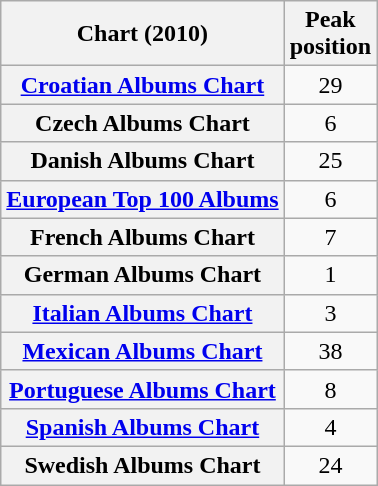<table class="wikitable sortable plainrowheaders" style="text-align:center">
<tr>
<th scope="col">Chart (2010)</th>
<th scope="col">Peak<br>position</th>
</tr>
<tr>
<th scope="row"><a href='#'>Croatian Albums Chart</a></th>
<td>29</td>
</tr>
<tr>
<th scope="row">Czech Albums Chart</th>
<td>6</td>
</tr>
<tr>
<th scope="row">Danish Albums Chart</th>
<td>25</td>
</tr>
<tr>
<th scope="row"><a href='#'>European Top 100 Albums</a></th>
<td>6</td>
</tr>
<tr>
<th scope="row">French Albums Chart</th>
<td>7</td>
</tr>
<tr>
<th scope="row">German Albums Chart</th>
<td>1</td>
</tr>
<tr>
<th scope="row"><a href='#'>Italian Albums Chart</a></th>
<td>3</td>
</tr>
<tr>
<th scope="row"><a href='#'>Mexican Albums Chart</a></th>
<td>38</td>
</tr>
<tr>
<th scope="row"><a href='#'>Portuguese Albums Chart</a></th>
<td>8</td>
</tr>
<tr>
<th scope="row"><a href='#'>Spanish Albums Chart</a></th>
<td>4</td>
</tr>
<tr>
<th scope="row">Swedish Albums Chart</th>
<td>24</td>
</tr>
</table>
